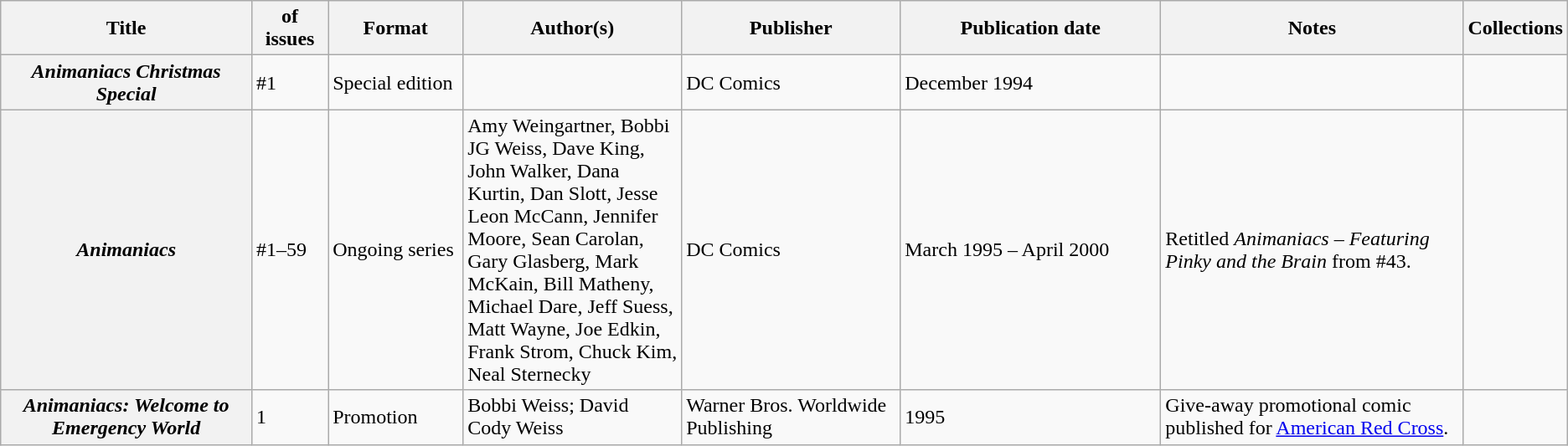<table class="wikitable">
<tr>
<th>Title</th>
<th style="width:40pt"> of issues</th>
<th style="width:75pt">Format</th>
<th style="width:125pt">Author(s)</th>
<th style="width:125pt">Publisher</th>
<th style="width:150pt">Publication date</th>
<th style="width:175pt">Notes</th>
<th>Collections</th>
</tr>
<tr>
<th><em>Animaniacs Christmas Special</em></th>
<td>#1</td>
<td>Special edition</td>
<td></td>
<td>DC Comics</td>
<td>December 1994</td>
<td></td>
<td></td>
</tr>
<tr>
<th><em>Animaniacs</em></th>
<td>#1–59</td>
<td>Ongoing series</td>
<td>Amy Weingartner, Bobbi JG Weiss, Dave King, John Walker, Dana Kurtin, Dan Slott, Jesse Leon McCann, Jennifer Moore, Sean Carolan, Gary Glasberg, Mark McKain, Bill Matheny, Michael Dare, Jeff Suess, Matt Wayne, Joe Edkin, Frank Strom, Chuck Kim, Neal Sternecky</td>
<td>DC Comics</td>
<td>March 1995 – April 2000</td>
<td>Retitled  <em>Animaniacs – Featuring Pinky and the Brain</em> from #43.</td>
<td></td>
</tr>
<tr>
<th><em>Animaniacs: Welcome to Emergency World</em></th>
<td>1</td>
<td>Promotion</td>
<td>Bobbi Weiss; David Cody Weiss</td>
<td>Warner Bros. Worldwide Publishing</td>
<td>1995</td>
<td>Give-away promotional comic published for <a href='#'>American Red Cross</a>.</td>
<td></td>
</tr>
</table>
